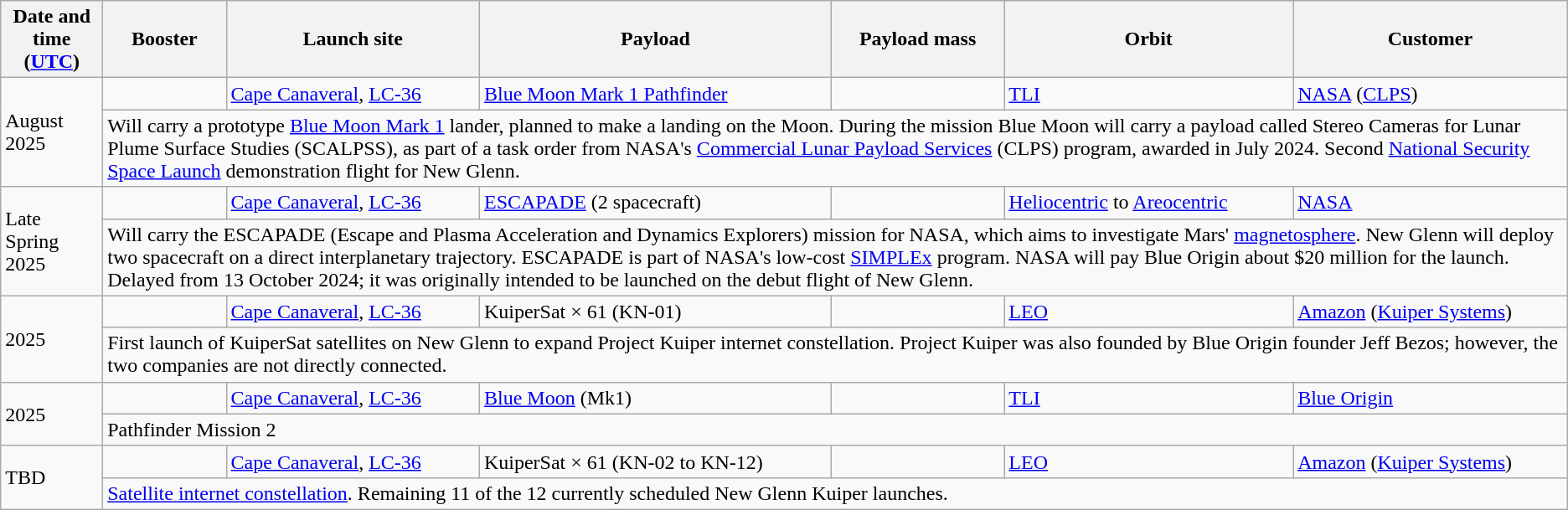<table class="wikitable sticky-header">
<tr>
<th>Date and time (<a href='#'>UTC</a>)</th>
<th>Booster</th>
<th>Launch site</th>
<th>Payload</th>
<th>Payload mass</th>
<th>Orbit</th>
<th>Customer</th>
</tr>
<tr>
<td rowspan=2>August 2025</td>
<td></td>
<td><a href='#'>Cape Canaveral</a>, <a href='#'>LC-36</a></td>
<td><a href='#'>Blue Moon Mark 1 Pathfinder</a></td>
<td></td>
<td><a href='#'>TLI</a></td>
<td><a href='#'>NASA</a> (<a href='#'>CLPS</a>)</td>
</tr>
<tr>
<td colspan="6">Will carry a prototype <a href='#'>Blue Moon Mark 1</a> lander, planned to make a landing on the Moon. During the mission Blue Moon will carry a payload called Stereo Cameras for Lunar Plume Surface Studies (SCALPSS), as part of a task order from NASA's <a href='#'>Commercial Lunar Payload Services</a> (CLPS) program, awarded in July 2024. Second <a href='#'>National Security Space Launch</a> demonstration flight for New Glenn.</td>
</tr>
<tr>
<td rowspan=2>Late Spring 2025</td>
<td></td>
<td><a href='#'>Cape Canaveral</a>, <a href='#'>LC-36</a></td>
<td><a href='#'>ESCAPADE</a> (2 spacecraft)</td>
<td></td>
<td><a href='#'>Heliocentric</a> to <a href='#'>Areocentric</a></td>
<td><a href='#'>NASA</a></td>
</tr>
<tr>
<td colspan="6">Will carry the ESCAPADE (Escape and Plasma Acceleration and Dynamics Explorers) mission for NASA, which aims to investigate Mars' <a href='#'>magnetosphere</a>. New Glenn will deploy two spacecraft on a direct interplanetary trajectory. ESCAPADE is part of NASA's low-cost <a href='#'>SIMPLEx</a> program. NASA will pay Blue Origin about $20 million for the launch. Delayed from 13 October 2024; it was originally intended to be launched on the debut flight of New Glenn.</td>
</tr>
<tr>
<td rowspan=2>2025</td>
<td></td>
<td><a href='#'>Cape Canaveral</a>, <a href='#'>LC-36</a></td>
<td>KuiperSat × 61 (KN-01)</td>
<td></td>
<td><a href='#'>LEO</a></td>
<td><a href='#'>Amazon</a> (<a href='#'>Kuiper Systems</a>)</td>
</tr>
<tr>
<td colspan="6">First launch of KuiperSat satellites on New Glenn to expand Project Kuiper internet constellation. Project Kuiper was also founded by Blue Origin founder Jeff Bezos; however, the two companies are not directly connected.</td>
</tr>
<tr>
<td rowspan=2>2025</td>
<td></td>
<td><a href='#'>Cape Canaveral</a>, <a href='#'>LC-36</a></td>
<td><a href='#'>Blue Moon</a> (Mk1)</td>
<td></td>
<td><a href='#'>TLI</a></td>
<td><a href='#'>Blue Origin</a></td>
</tr>
<tr>
<td colspan="6">Pathfinder Mission 2</td>
</tr>
<tr>
<td rowspan="2">TBD</td>
<td></td>
<td><a href='#'>Cape Canaveral</a>, <a href='#'>LC-36</a></td>
<td>KuiperSat × 61 (KN-02 to KN-12)</td>
<td></td>
<td><a href='#'>LEO</a></td>
<td><a href='#'>Amazon</a> (<a href='#'>Kuiper Systems</a>)</td>
</tr>
<tr>
<td colspan="6"><a href='#'>Satellite internet constellation</a>. Remaining 11 of the 12 currently scheduled New Glenn Kuiper launches.</td>
</tr>
</table>
